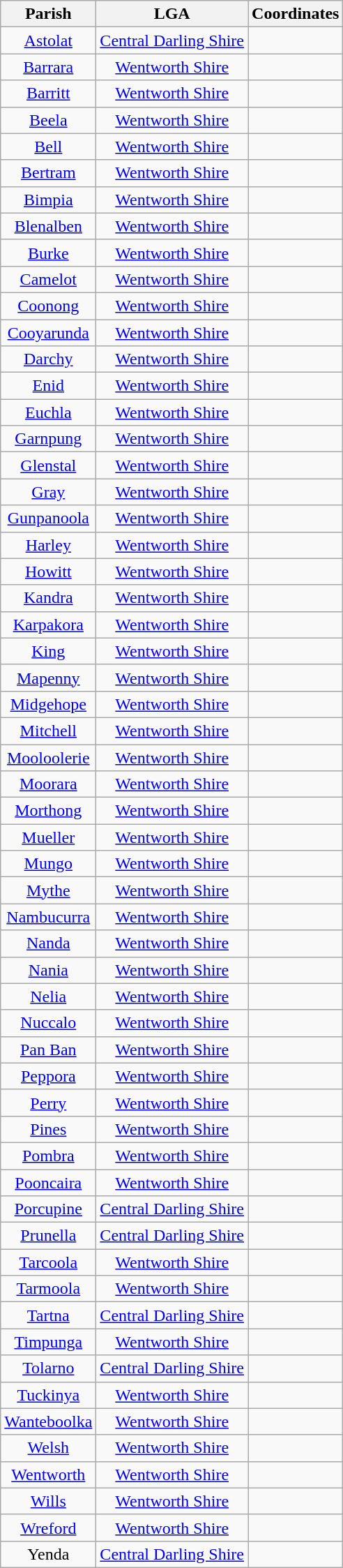<table class="wikitable" style="text-align:center">
<tr>
<th>Parish</th>
<th>LGA</th>
<th>Coordinates</th>
</tr>
<tr>
<td><a href='#'>Astolat</a></td>
<td><a href='#'>Central Darling Shire</a></td>
<td></td>
</tr>
<tr>
<td><a href='#'>Barrara</a></td>
<td><a href='#'>Wentworth Shire</a></td>
<td></td>
</tr>
<tr>
<td><a href='#'>Barritt</a></td>
<td><a href='#'>Wentworth Shire</a></td>
<td></td>
</tr>
<tr>
<td><a href='#'>Beela</a></td>
<td><a href='#'>Wentworth Shire</a></td>
<td></td>
</tr>
<tr>
<td><a href='#'>Bell</a></td>
<td><a href='#'>Wentworth Shire</a></td>
<td></td>
</tr>
<tr>
<td><a href='#'>Bertram</a></td>
<td><a href='#'>Wentworth Shire</a></td>
<td></td>
</tr>
<tr>
<td><a href='#'>Bimpia</a></td>
<td><a href='#'>Wentworth Shire</a></td>
<td></td>
</tr>
<tr>
<td><a href='#'>Blenalben</a></td>
<td><a href='#'>Wentworth Shire</a></td>
<td></td>
</tr>
<tr>
<td><a href='#'>Burke</a></td>
<td><a href='#'>Wentworth Shire</a></td>
<td></td>
</tr>
<tr>
<td><a href='#'>Camelot</a></td>
<td><a href='#'>Wentworth Shire</a></td>
<td></td>
</tr>
<tr>
<td><a href='#'>Coonong</a></td>
<td><a href='#'>Wentworth Shire</a></td>
<td></td>
</tr>
<tr>
<td><a href='#'>Cooyarunda</a></td>
<td><a href='#'>Wentworth Shire</a></td>
<td></td>
</tr>
<tr>
<td><a href='#'>Darchy</a></td>
<td><a href='#'>Wentworth Shire</a></td>
<td></td>
</tr>
<tr>
<td><a href='#'>Enid</a></td>
<td><a href='#'>Wentworth Shire</a></td>
<td></td>
</tr>
<tr>
<td><a href='#'>Euchla</a></td>
<td><a href='#'>Wentworth Shire</a></td>
<td></td>
</tr>
<tr>
<td><a href='#'>Garnpung</a></td>
<td><a href='#'>Wentworth Shire</a></td>
<td></td>
</tr>
<tr>
<td><a href='#'>Glenstal</a></td>
<td><a href='#'>Wentworth Shire</a></td>
<td></td>
</tr>
<tr>
<td><a href='#'>Gray</a></td>
<td><a href='#'>Wentworth Shire</a></td>
<td></td>
</tr>
<tr>
<td><a href='#'>Gunpanoola</a></td>
<td><a href='#'>Wentworth Shire</a></td>
<td></td>
</tr>
<tr>
<td><a href='#'>Harley</a></td>
<td><a href='#'>Wentworth Shire</a></td>
<td></td>
</tr>
<tr>
<td><a href='#'>Howitt</a></td>
<td><a href='#'>Wentworth Shire</a></td>
<td></td>
</tr>
<tr>
<td><a href='#'>Kandra</a></td>
<td><a href='#'>Wentworth Shire</a></td>
<td></td>
</tr>
<tr>
<td><a href='#'>Karpakora</a></td>
<td><a href='#'>Wentworth Shire</a></td>
<td></td>
</tr>
<tr>
<td><a href='#'>King</a></td>
<td><a href='#'>Wentworth Shire</a></td>
<td></td>
</tr>
<tr>
<td><a href='#'>Mapenny</a></td>
<td><a href='#'>Wentworth Shire</a></td>
<td></td>
</tr>
<tr>
<td><a href='#'>Midgehope</a></td>
<td><a href='#'>Wentworth Shire</a></td>
<td></td>
</tr>
<tr>
<td><a href='#'>Mitchell</a></td>
<td><a href='#'>Wentworth Shire</a></td>
<td></td>
</tr>
<tr>
<td><a href='#'>Mooloolerie</a></td>
<td><a href='#'>Wentworth Shire</a></td>
<td></td>
</tr>
<tr>
<td><a href='#'>Moorara</a></td>
<td><a href='#'>Wentworth Shire</a></td>
<td></td>
</tr>
<tr>
<td><a href='#'>Morthong</a></td>
<td><a href='#'>Wentworth Shire</a></td>
<td></td>
</tr>
<tr>
<td><a href='#'>Mueller</a></td>
<td><a href='#'>Wentworth Shire</a></td>
<td></td>
</tr>
<tr>
<td><a href='#'>Mungo</a></td>
<td><a href='#'>Wentworth Shire</a></td>
<td></td>
</tr>
<tr>
<td><a href='#'>Mythe</a></td>
<td><a href='#'>Wentworth Shire</a></td>
<td></td>
</tr>
<tr>
<td><a href='#'>Nambucurra</a></td>
<td><a href='#'>Wentworth Shire</a></td>
<td></td>
</tr>
<tr>
<td><a href='#'>Nanda</a></td>
<td><a href='#'>Wentworth Shire</a></td>
<td></td>
</tr>
<tr>
<td><a href='#'>Nania</a></td>
<td><a href='#'>Wentworth Shire</a></td>
<td></td>
</tr>
<tr>
<td><a href='#'>Nelia</a></td>
<td><a href='#'>Wentworth Shire</a></td>
<td></td>
</tr>
<tr>
<td><a href='#'>Nuccalo</a></td>
<td><a href='#'>Wentworth Shire</a></td>
<td></td>
</tr>
<tr>
<td><a href='#'>Pan Ban</a></td>
<td><a href='#'>Wentworth Shire</a></td>
<td></td>
</tr>
<tr>
<td><a href='#'>Peppora</a></td>
<td><a href='#'>Wentworth Shire</a></td>
<td></td>
</tr>
<tr>
<td><a href='#'>Perry</a></td>
<td><a href='#'>Wentworth Shire</a></td>
<td></td>
</tr>
<tr>
<td><a href='#'>Pines</a></td>
<td><a href='#'>Wentworth Shire</a></td>
<td></td>
</tr>
<tr>
<td><a href='#'>Pombra</a></td>
<td><a href='#'>Wentworth Shire</a></td>
<td></td>
</tr>
<tr>
<td><a href='#'>Pooncaira</a></td>
<td><a href='#'>Wentworth Shire</a></td>
<td></td>
</tr>
<tr>
<td><a href='#'>Porcupine</a></td>
<td><a href='#'>Central Darling Shire</a></td>
<td></td>
</tr>
<tr>
<td><a href='#'>Prunella</a></td>
<td><a href='#'>Central Darling Shire</a></td>
<td></td>
</tr>
<tr>
<td><a href='#'>Tarcoola</a></td>
<td><a href='#'>Wentworth Shire</a></td>
<td></td>
</tr>
<tr>
<td><a href='#'>Tarmoola</a></td>
<td><a href='#'>Wentworth Shire</a></td>
<td></td>
</tr>
<tr>
<td><a href='#'>Tartna</a></td>
<td><a href='#'>Central Darling Shire</a></td>
<td></td>
</tr>
<tr>
<td><a href='#'>Timpunga</a></td>
<td><a href='#'>Wentworth Shire</a></td>
<td></td>
</tr>
<tr>
<td><a href='#'>Tolarno</a></td>
<td><a href='#'>Central Darling Shire</a></td>
<td></td>
</tr>
<tr>
<td><a href='#'>Tuckinya</a></td>
<td><a href='#'>Wentworth Shire</a></td>
<td></td>
</tr>
<tr>
<td><a href='#'>Wanteboolka</a></td>
<td><a href='#'>Wentworth Shire</a></td>
<td></td>
</tr>
<tr>
<td><a href='#'>Welsh</a></td>
<td><a href='#'>Wentworth Shire</a></td>
<td></td>
</tr>
<tr>
<td><a href='#'>Wentworth</a></td>
<td><a href='#'>Wentworth Shire</a></td>
<td></td>
</tr>
<tr>
<td><a href='#'>Wills</a></td>
<td><a href='#'>Wentworth Shire</a></td>
<td></td>
</tr>
<tr>
<td><a href='#'>Wreford</a></td>
<td><a href='#'>Wentworth Shire</a></td>
<td></td>
</tr>
<tr>
<td>Yenda</td>
<td><a href='#'>Central Darling Shire</a></td>
<td></td>
</tr>
</table>
